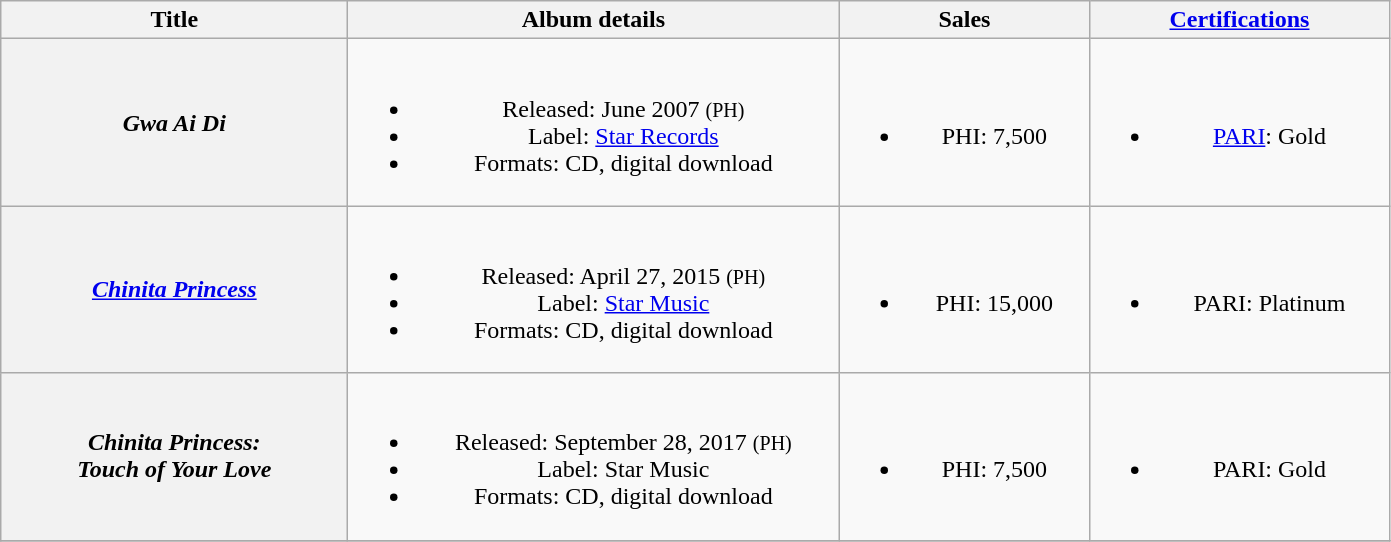<table class="wikitable plainrowheaders" style="text-align:center;">
<tr>
<th style="width:14em;">Title</th>
<th style="width:20em;">Album details</th>
<th style="width:10em;">Sales</th>
<th style="width:12em;"><a href='#'>Certifications</a></th>
</tr>
<tr>
<th scope="row"><em>Gwa Ai Di</em></th>
<td><br><ul><li>Released: June 2007 <small>(PH)</small></li><li>Label: <a href='#'>Star Records</a></li><li>Formats: CD, digital download</li></ul></td>
<td><br><ul><li>PHI: 7,500</li></ul></td>
<td><br><ul><li><a href='#'>PARI</a>: Gold</li></ul></td>
</tr>
<tr>
<th scope="row"><em><a href='#'>Chinita Princess</a></em></th>
<td><br><ul><li>Released: April 27, 2015 <small>(PH)</small></li><li>Label: <a href='#'>Star Music</a></li><li>Formats: CD, digital download</li></ul></td>
<td><br><ul><li>PHI: 15,000</li></ul></td>
<td><br><ul><li>PARI: Platinum</li></ul></td>
</tr>
<tr>
<th scope="row"><em>Chinita Princess:<br>Touch of Your Love</em></th>
<td><br><ul><li>Released: September 28, 2017 <small>(PH)</small></li><li>Label: Star Music</li><li>Formats: CD, digital download</li></ul></td>
<td><br><ul><li>PHI: 7,500</li></ul></td>
<td><br><ul><li>PARI: Gold</li></ul></td>
</tr>
<tr>
</tr>
</table>
